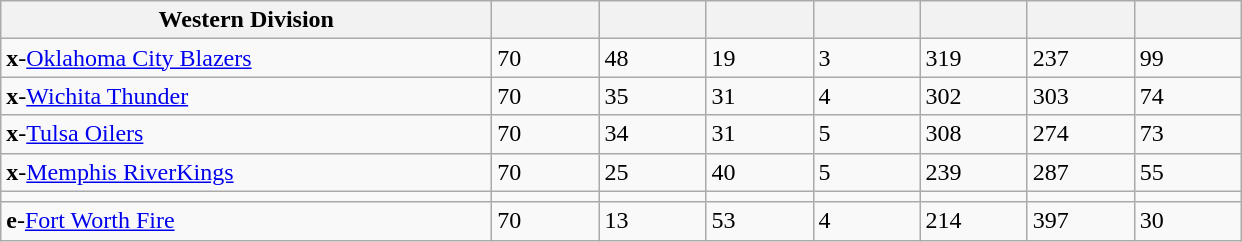<table class="wikitable sortable">
<tr>
<th style="width:20em;" class="unsortable">Western Division</th>
<th style="width:4em;" class="unsortable"></th>
<th style="width:4em;"></th>
<th style="width:4em;"></th>
<th style="width:4em;"></th>
<th style="width:4em;"></th>
<th style="width:4em;"></th>
<th style="width:4em;"></th>
</tr>
<tr>
<td><strong>x</strong>-<a href='#'>Oklahoma City Blazers</a></td>
<td>70</td>
<td>48</td>
<td>19</td>
<td>3</td>
<td>319</td>
<td>237</td>
<td>99</td>
</tr>
<tr>
<td><strong>x</strong>-<a href='#'>Wichita Thunder</a></td>
<td>70</td>
<td>35</td>
<td>31</td>
<td>4</td>
<td>302</td>
<td>303</td>
<td>74</td>
</tr>
<tr>
<td><strong>x</strong>-<a href='#'>Tulsa Oilers</a></td>
<td>70</td>
<td>34</td>
<td>31</td>
<td>5</td>
<td>308</td>
<td>274</td>
<td>73</td>
</tr>
<tr>
<td><strong>x</strong>-<a href='#'>Memphis RiverKings</a></td>
<td>70</td>
<td>25</td>
<td>40</td>
<td>5</td>
<td>239</td>
<td>287</td>
<td>55</td>
</tr>
<tr>
<td></td>
<td></td>
<td></td>
<td></td>
<td></td>
<td></td>
<td></td>
<td></td>
</tr>
<tr>
<td><strong>e</strong>-<a href='#'>Fort Worth Fire</a></td>
<td>70</td>
<td>13</td>
<td>53</td>
<td>4</td>
<td>214</td>
<td>397</td>
<td>30</td>
</tr>
</table>
